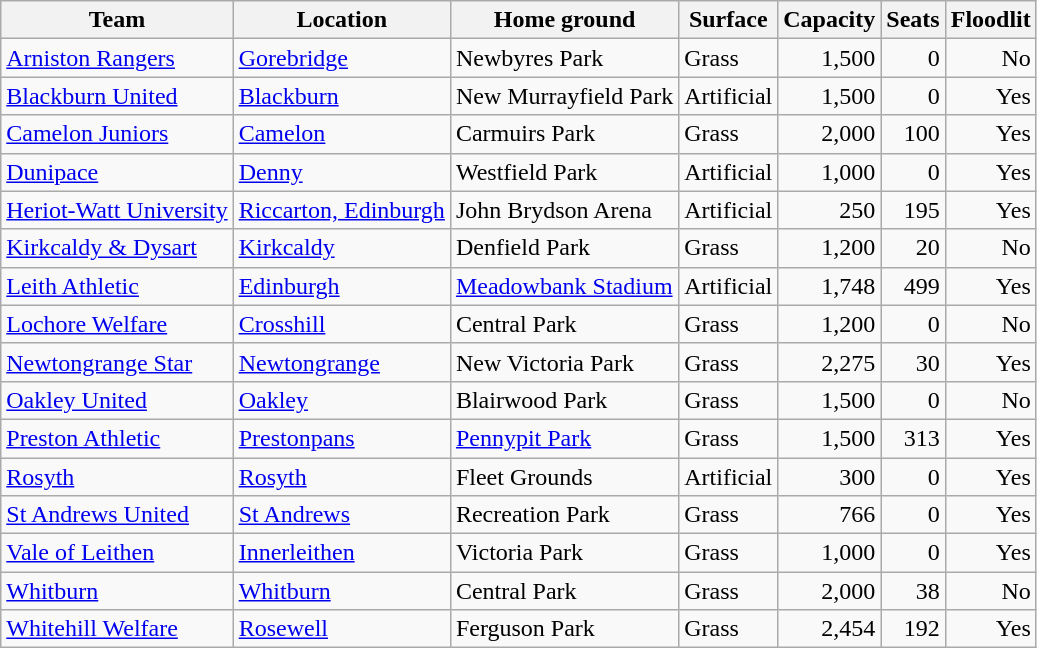<table class="wikitable sortable">
<tr>
<th>Team</th>
<th>Location</th>
<th>Home ground</th>
<th>Surface</th>
<th data-sort-type="number">Capacity</th>
<th data-sort-type="number">Seats</th>
<th>Floodlit</th>
</tr>
<tr>
<td><a href='#'>Arniston Rangers</a></td>
<td><a href='#'>Gorebridge</a></td>
<td>Newbyres Park</td>
<td>Grass</td>
<td align=right>1,500</td>
<td align=right>0</td>
<td align=right>No</td>
</tr>
<tr>
<td><a href='#'>Blackburn United</a> </td>
<td><a href='#'>Blackburn</a></td>
<td>New Murrayfield Park</td>
<td>Artificial</td>
<td align=right>1,500</td>
<td align=right>0</td>
<td align=right>Yes</td>
</tr>
<tr>
<td><a href='#'>Camelon Juniors</a> </td>
<td><a href='#'>Camelon</a></td>
<td>Carmuirs Park</td>
<td>Grass</td>
<td align=right>2,000</td>
<td align=right>100</td>
<td align=right>Yes</td>
</tr>
<tr>
<td><a href='#'>Dunipace</a> </td>
<td><a href='#'>Denny</a></td>
<td>Westfield Park</td>
<td>Artificial</td>
<td align=right>1,000</td>
<td align=right>0</td>
<td align=right>Yes</td>
</tr>
<tr>
<td><a href='#'>Heriot-Watt University</a></td>
<td><a href='#'>Riccarton, Edinburgh</a></td>
<td>John Brydson Arena</td>
<td>Artificial</td>
<td align=right>250</td>
<td align=right>195</td>
<td align=right>Yes</td>
</tr>
<tr>
<td><a href='#'>Kirkcaldy & Dysart</a></td>
<td><a href='#'>Kirkcaldy</a></td>
<td>Denfield Park</td>
<td>Grass</td>
<td align=right>1,200</td>
<td align=right>20</td>
<td align=right>No</td>
</tr>
<tr>
<td><a href='#'>Leith Athletic</a></td>
<td><a href='#'>Edinburgh</a></td>
<td><a href='#'>Meadowbank Stadium</a></td>
<td>Artificial</td>
<td align=right>1,748</td>
<td align=right>499</td>
<td align=right>Yes</td>
</tr>
<tr>
<td><a href='#'>Lochore Welfare</a></td>
<td><a href='#'>Crosshill</a></td>
<td>Central Park</td>
<td>Grass</td>
<td align=right>1,200</td>
<td align=right>0</td>
<td align=right>No</td>
</tr>
<tr>
<td><a href='#'>Newtongrange Star</a> </td>
<td><a href='#'>Newtongrange</a></td>
<td>New Victoria Park</td>
<td>Grass</td>
<td align=right>2,275</td>
<td align=right>30</td>
<td align=right>Yes</td>
</tr>
<tr>
<td><a href='#'>Oakley United</a></td>
<td><a href='#'>Oakley</a></td>
<td>Blairwood Park</td>
<td>Grass</td>
<td align=right>1,500</td>
<td align=right>0</td>
<td align=right>No</td>
</tr>
<tr>
<td><a href='#'>Preston Athletic</a> </td>
<td><a href='#'>Prestonpans</a></td>
<td><a href='#'>Pennypit Park</a></td>
<td>Grass</td>
<td align=right>1,500</td>
<td align=right>313</td>
<td align=right>Yes</td>
</tr>
<tr>
<td><a href='#'>Rosyth</a></td>
<td><a href='#'>Rosyth</a></td>
<td>Fleet Grounds</td>
<td>Artificial</td>
<td align=right>300</td>
<td align=right>0</td>
<td align=right>Yes</td>
</tr>
<tr>
<td><a href='#'>St Andrews United</a> </td>
<td><a href='#'>St Andrews</a></td>
<td>Recreation Park</td>
<td>Grass</td>
<td align=right>766</td>
<td align=right>0</td>
<td align=right>Yes</td>
</tr>
<tr>
<td><a href='#'>Vale of Leithen</a> </td>
<td><a href='#'>Innerleithen</a></td>
<td>Victoria Park</td>
<td>Grass</td>
<td align=right>1,000</td>
<td align=right>0</td>
<td align=right>Yes</td>
</tr>
<tr>
<td><a href='#'>Whitburn</a></td>
<td><a href='#'>Whitburn</a></td>
<td>Central Park</td>
<td>Grass</td>
<td align=right>2,000</td>
<td align=right>38</td>
<td align=right>No</td>
</tr>
<tr>
<td><a href='#'>Whitehill Welfare</a> </td>
<td><a href='#'>Rosewell</a></td>
<td>Ferguson Park</td>
<td>Grass</td>
<td align=right>2,454</td>
<td align=right>192</td>
<td align=right>Yes</td>
</tr>
</table>
